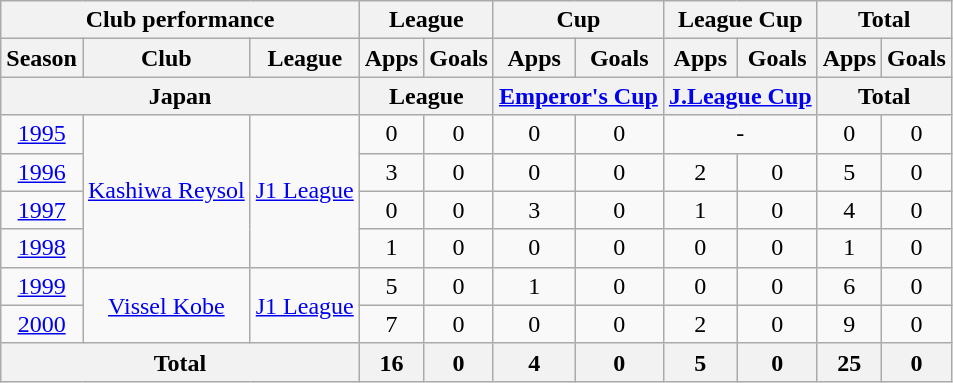<table class="wikitable" style="text-align:center;">
<tr>
<th colspan=3>Club performance</th>
<th colspan=2>League</th>
<th colspan=2>Cup</th>
<th colspan=2>League Cup</th>
<th colspan=2>Total</th>
</tr>
<tr>
<th>Season</th>
<th>Club</th>
<th>League</th>
<th>Apps</th>
<th>Goals</th>
<th>Apps</th>
<th>Goals</th>
<th>Apps</th>
<th>Goals</th>
<th>Apps</th>
<th>Goals</th>
</tr>
<tr>
<th colspan=3>Japan</th>
<th colspan=2>League</th>
<th colspan=2><a href='#'>Emperor's Cup</a></th>
<th colspan=2><a href='#'>J.League Cup</a></th>
<th colspan=2>Total</th>
</tr>
<tr>
<td><a href='#'>1995</a></td>
<td rowspan=4><a href='#'>Kashiwa Reysol</a></td>
<td rowspan=4><a href='#'>J1 League</a></td>
<td>0</td>
<td>0</td>
<td>0</td>
<td>0</td>
<td colspan=2>-</td>
<td>0</td>
<td>0</td>
</tr>
<tr>
<td><a href='#'>1996</a></td>
<td>3</td>
<td>0</td>
<td>0</td>
<td>0</td>
<td>2</td>
<td>0</td>
<td>5</td>
<td>0</td>
</tr>
<tr>
<td><a href='#'>1997</a></td>
<td>0</td>
<td>0</td>
<td>3</td>
<td>0</td>
<td>1</td>
<td>0</td>
<td>4</td>
<td>0</td>
</tr>
<tr>
<td><a href='#'>1998</a></td>
<td>1</td>
<td>0</td>
<td>0</td>
<td>0</td>
<td>0</td>
<td>0</td>
<td>1</td>
<td>0</td>
</tr>
<tr>
<td><a href='#'>1999</a></td>
<td rowspan=2><a href='#'>Vissel Kobe</a></td>
<td rowspan=2><a href='#'>J1 League</a></td>
<td>5</td>
<td>0</td>
<td>1</td>
<td>0</td>
<td>0</td>
<td>0</td>
<td>6</td>
<td>0</td>
</tr>
<tr>
<td><a href='#'>2000</a></td>
<td>7</td>
<td>0</td>
<td>0</td>
<td>0</td>
<td>2</td>
<td>0</td>
<td>9</td>
<td>0</td>
</tr>
<tr>
<th colspan=3>Total</th>
<th>16</th>
<th>0</th>
<th>4</th>
<th>0</th>
<th>5</th>
<th>0</th>
<th>25</th>
<th>0</th>
</tr>
</table>
